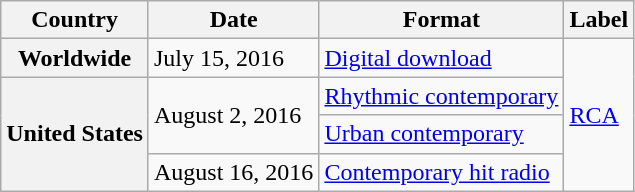<table class="wikitable plainrowheaders">
<tr>
<th scope="col">Country</th>
<th scope="col">Date</th>
<th scope="col">Format</th>
<th scope="col">Label</th>
</tr>
<tr>
<th scope="row">Worldwide</th>
<td>July 15, 2016</td>
<td><a href='#'>Digital download</a></td>
<td rowspan="4"><a href='#'>RCA</a></td>
</tr>
<tr>
<th scope="row" rowspan="3">United States</th>
<td rowspan="2">August 2, 2016</td>
<td><a href='#'>Rhythmic contemporary</a></td>
</tr>
<tr>
<td><a href='#'>Urban contemporary</a></td>
</tr>
<tr>
<td>August 16, 2016</td>
<td><a href='#'>Contemporary hit radio</a></td>
</tr>
</table>
